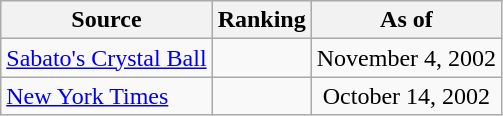<table class="wikitable" style="text-align:center">
<tr>
<th>Source</th>
<th>Ranking</th>
<th>As of</th>
</tr>
<tr>
<td align=left><a href='#'>Sabato's Crystal Ball</a></td>
<td></td>
<td>November 4, 2002</td>
</tr>
<tr>
<td align=left><a href='#'>New York Times</a></td>
<td></td>
<td>October 14, 2002</td>
</tr>
</table>
